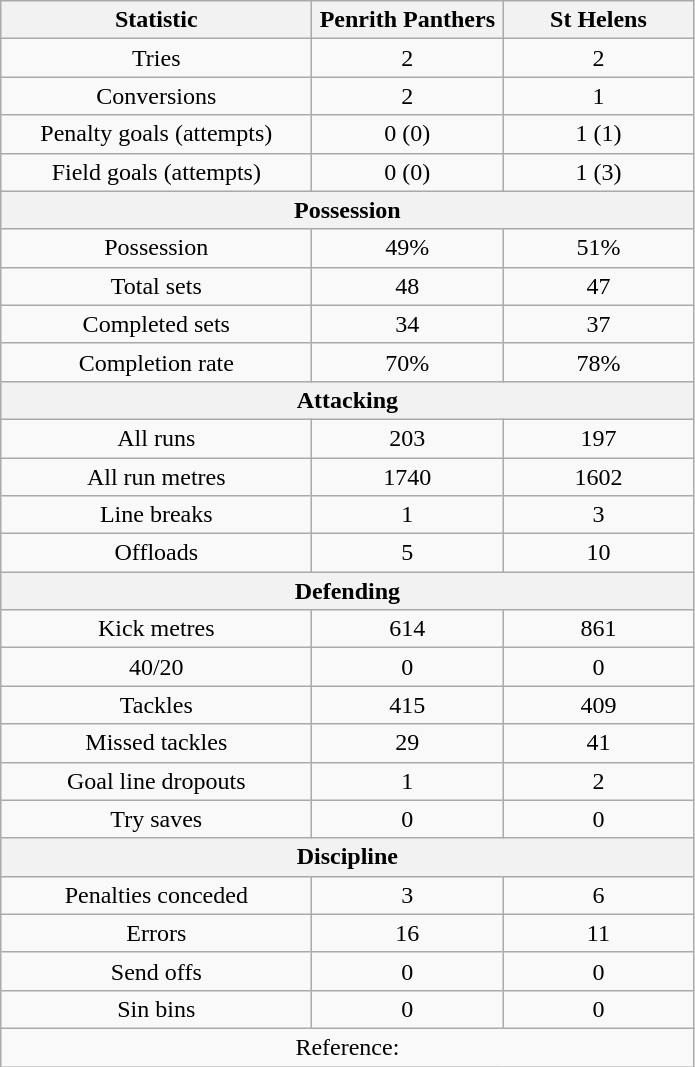<table class="wikitable" style="text-align: center">
<tr>
<th width=200>Statistic</th>
<th width=120>Penrith Panthers</th>
<th width=120>St Helens</th>
</tr>
<tr>
<td>Tries</td>
<td>2</td>
<td>2</td>
</tr>
<tr>
<td>Conversions</td>
<td>2</td>
<td>1</td>
</tr>
<tr>
<td>Penalty goals (attempts)</td>
<td>0 (0)</td>
<td>1 (1)</td>
</tr>
<tr>
<td>Field goals (attempts)</td>
<td>0 (0)</td>
<td>1 (3)</td>
</tr>
<tr>
<th colspan=3>Possession</th>
</tr>
<tr>
<td>Possession</td>
<td>49%</td>
<td>51%</td>
</tr>
<tr>
<td>Total sets</td>
<td>48</td>
<td>47</td>
</tr>
<tr>
<td>Completed sets</td>
<td>34</td>
<td>37</td>
</tr>
<tr>
<td>Completion rate</td>
<td>70%</td>
<td>78%</td>
</tr>
<tr>
<th colspan=3>Attacking</th>
</tr>
<tr>
<td>All runs</td>
<td>203</td>
<td>197</td>
</tr>
<tr>
<td>All run metres</td>
<td>1740</td>
<td>1602</td>
</tr>
<tr>
<td>Line breaks</td>
<td>1</td>
<td>3</td>
</tr>
<tr>
<td>Offloads</td>
<td>5</td>
<td>10</td>
</tr>
<tr>
<th colspan=3>Defending</th>
</tr>
<tr>
<td>Kick metres</td>
<td>614</td>
<td>861</td>
</tr>
<tr>
<td>40/20</td>
<td>0</td>
<td>0</td>
</tr>
<tr>
<td>Tackles</td>
<td>415</td>
<td>409</td>
</tr>
<tr>
<td>Missed tackles</td>
<td>29</td>
<td>41</td>
</tr>
<tr>
<td>Goal line dropouts</td>
<td>1</td>
<td>2</td>
</tr>
<tr>
<td>Try saves</td>
<td>0</td>
<td>0</td>
</tr>
<tr>
<th colspan=3>Discipline</th>
</tr>
<tr>
<td>Penalties conceded</td>
<td>3</td>
<td>6</td>
</tr>
<tr>
<td>Errors</td>
<td>16</td>
<td>11</td>
</tr>
<tr>
<td>Send offs</td>
<td>0</td>
<td>0</td>
</tr>
<tr>
<td>Sin bins</td>
<td>0</td>
<td>0</td>
</tr>
<tr>
<td colspan="3">Reference: </td>
</tr>
</table>
